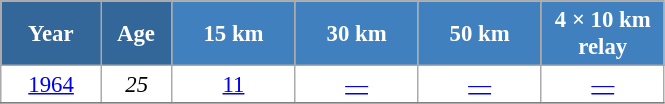<table class="wikitable" style="font-size:95%; text-align:center; border:grey solid 1px; border-collapse:collapse; background:#ffffff;">
<tr>
<th style="background-color:#369; color:white; width:60px;"> Year </th>
<th style="background-color:#369; color:white; width:40px;"> Age </th>
<th style="background-color:#4180be; color:white; width:75px;"> 15 km </th>
<th style="background-color:#4180be; color:white; width:75px;"> 30 km </th>
<th style="background-color:#4180be; color:white; width:75px;"> 50 km </th>
<th style="background-color:#4180be; color:white; width:75px;"> 4 × 10 km <br> relay </th>
</tr>
<tr>
<td><a href='#'>1964</a></td>
<td><em>25</em></td>
<td><a href='#'>11</a></td>
<td><a href='#'>—</a></td>
<td><a href='#'>—</a></td>
<td><a href='#'>—</a></td>
</tr>
<tr>
</tr>
</table>
